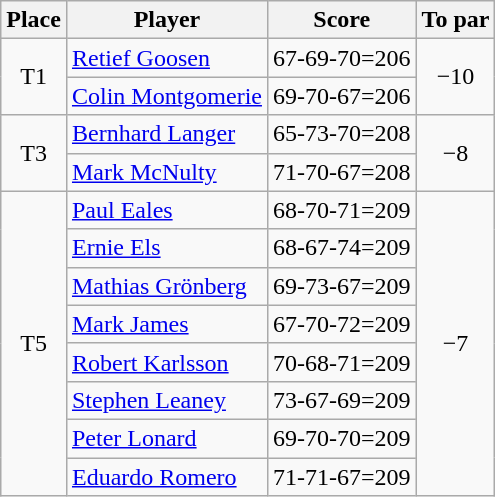<table class="wikitable">
<tr>
<th>Place</th>
<th>Player</th>
<th>Score</th>
<th>To par</th>
</tr>
<tr>
<td rowspan="2" align=center>T1</td>
<td> <a href='#'>Retief Goosen</a></td>
<td align=center>67-69-70=206</td>
<td rowspan="2" align=center>−10</td>
</tr>
<tr>
<td> <a href='#'>Colin Montgomerie</a></td>
<td align=center>69-70-67=206</td>
</tr>
<tr>
<td rowspan="2" align=center>T3</td>
<td> <a href='#'>Bernhard Langer</a></td>
<td align=center>65-73-70=208</td>
<td rowspan="2" align=center>−8</td>
</tr>
<tr>
<td> <a href='#'>Mark McNulty</a></td>
<td align=center>71-70-67=208</td>
</tr>
<tr>
<td rowspan="8" align=center>T5</td>
<td> <a href='#'>Paul Eales</a></td>
<td align=center>68-70-71=209</td>
<td rowspan="8" align=center>−7</td>
</tr>
<tr>
<td> <a href='#'>Ernie Els</a></td>
<td align=center>68-67-74=209</td>
</tr>
<tr>
<td> <a href='#'>Mathias Grönberg</a></td>
<td align=center>69-73-67=209</td>
</tr>
<tr>
<td> <a href='#'>Mark James</a></td>
<td align=center>67-70-72=209</td>
</tr>
<tr>
<td> <a href='#'>Robert Karlsson</a></td>
<td align=center>70-68-71=209</td>
</tr>
<tr>
<td> <a href='#'>Stephen Leaney</a></td>
<td align=center>73-67-69=209</td>
</tr>
<tr>
<td> <a href='#'>Peter Lonard</a></td>
<td align=center>69-70-70=209</td>
</tr>
<tr>
<td> <a href='#'>Eduardo Romero</a></td>
<td align=center>71-71-67=209</td>
</tr>
</table>
